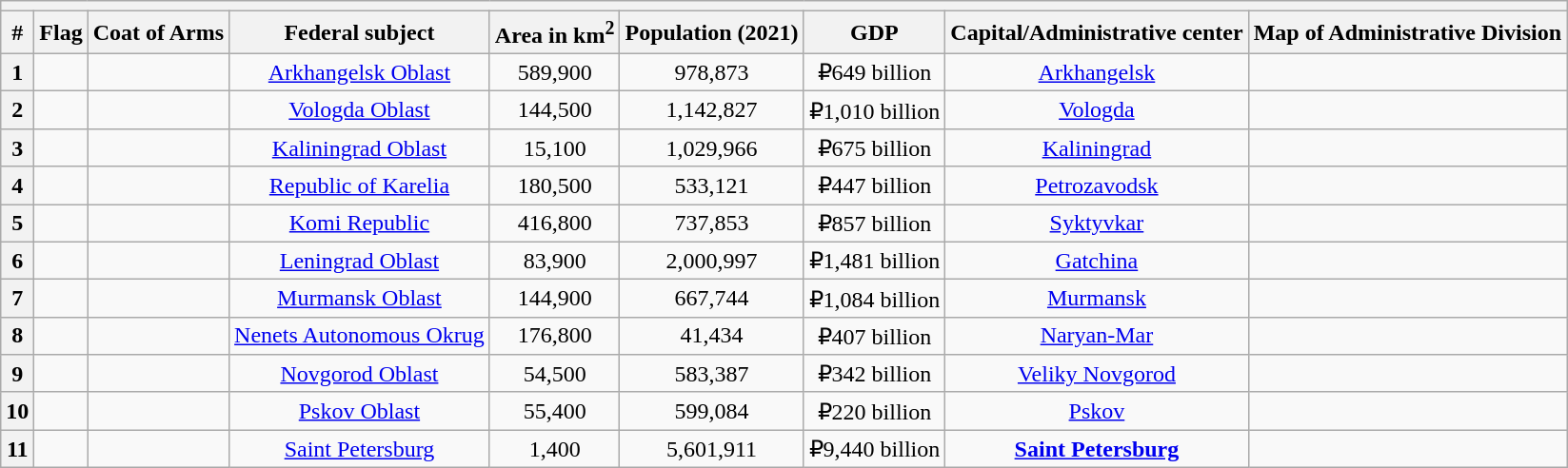<table class="wikitable sortable" style="text-align: center;">
<tr>
<th colspan="9"></th>
</tr>
<tr>
<th>#</th>
<th>Flag</th>
<th>Coat of Arms</th>
<th>Federal subject</th>
<th>Area in km<sup>2</sup></th>
<th>Population (2021)</th>
<th>GDP</th>
<th>Capital/Administrative center</th>
<th>Map of Administrative Division</th>
</tr>
<tr>
<th>1</th>
<td></td>
<td></td>
<td><a href='#'>Arkhangelsk Oblast</a></td>
<td>589,900</td>
<td>978,873</td>
<td>₽649 billion</td>
<td><a href='#'>Arkhangelsk</a></td>
<td></td>
</tr>
<tr>
<th>2</th>
<td></td>
<td></td>
<td><a href='#'>Vologda Oblast</a></td>
<td>144,500</td>
<td>1,142,827</td>
<td>₽1,010 billion</td>
<td><a href='#'>Vologda</a></td>
<td></td>
</tr>
<tr>
<th>3</th>
<td></td>
<td></td>
<td><a href='#'>Kaliningrad Oblast</a></td>
<td>15,100</td>
<td>1,029,966</td>
<td>₽675 billion</td>
<td><a href='#'>Kaliningrad</a></td>
<td></td>
</tr>
<tr>
<th>4</th>
<td></td>
<td></td>
<td><a href='#'>Republic of Karelia</a></td>
<td>180,500</td>
<td>533,121</td>
<td>₽447 billion</td>
<td><a href='#'>Petrozavodsk</a></td>
<td></td>
</tr>
<tr>
<th>5</th>
<td></td>
<td></td>
<td><a href='#'>Komi Republic</a></td>
<td>416,800</td>
<td>737,853</td>
<td>₽857 billion</td>
<td><a href='#'>Syktyvkar</a></td>
<td></td>
</tr>
<tr>
<th>6</th>
<td></td>
<td></td>
<td><a href='#'>Leningrad Oblast</a></td>
<td>83,900</td>
<td>2,000,997</td>
<td>₽1,481 billion</td>
<td><a href='#'>Gatchina</a></td>
<td></td>
</tr>
<tr>
<th>7</th>
<td></td>
<td></td>
<td><a href='#'>Murmansk Oblast</a></td>
<td>144,900</td>
<td>667,744</td>
<td>₽1,084 billion</td>
<td><a href='#'>Murmansk</a></td>
<td></td>
</tr>
<tr>
<th>8</th>
<td></td>
<td></td>
<td><a href='#'>Nenets Autonomous Okrug</a></td>
<td>176,800</td>
<td>41,434</td>
<td>₽407 billion</td>
<td><a href='#'>Naryan-Mar</a></td>
<td></td>
</tr>
<tr>
<th>9</th>
<td></td>
<td></td>
<td><a href='#'>Novgorod Oblast</a></td>
<td>54,500</td>
<td>583,387</td>
<td>₽342 billion</td>
<td><a href='#'>Veliky Novgorod</a></td>
<td></td>
</tr>
<tr>
<th>10</th>
<td></td>
<td></td>
<td><a href='#'>Pskov Oblast</a></td>
<td>55,400</td>
<td>599,084</td>
<td>₽220 billion</td>
<td><a href='#'>Pskov</a></td>
<td></td>
</tr>
<tr>
<th>11</th>
<td></td>
<td></td>
<td><a href='#'>Saint Petersburg</a></td>
<td>1,400</td>
<td>5,601,911</td>
<td>₽9,440 billion</td>
<td><strong><a href='#'>Saint Petersburg</a></strong></td>
<td></td>
</tr>
</table>
